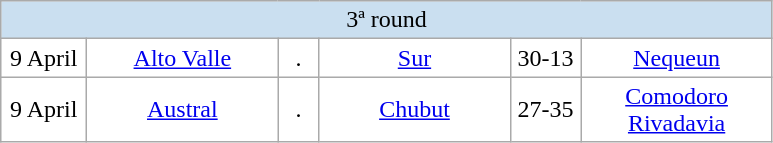<table class="wikitable" style="text-align:center">
<tr style="background:#cadff0;">
<td style="text-align:center;" colspan="6">3ª round</td>
</tr>
<tr style="background:#fff;">
<td width=50>9 April</td>
<td width=120><a href='#'>Alto Valle</a></td>
<td width=20>.</td>
<td width=120><a href='#'>Sur</a></td>
<td width=40>30-13</td>
<td width=120><a href='#'>Nequeun</a></td>
</tr>
<tr style="background:#fff;">
<td width=50>9 April</td>
<td width=120><a href='#'>Austral</a></td>
<td width=20>.</td>
<td width=120><a href='#'>Chubut</a></td>
<td width=40>27-35</td>
<td width=120><a href='#'>Comodoro Rivadavia</a></td>
</tr>
</table>
